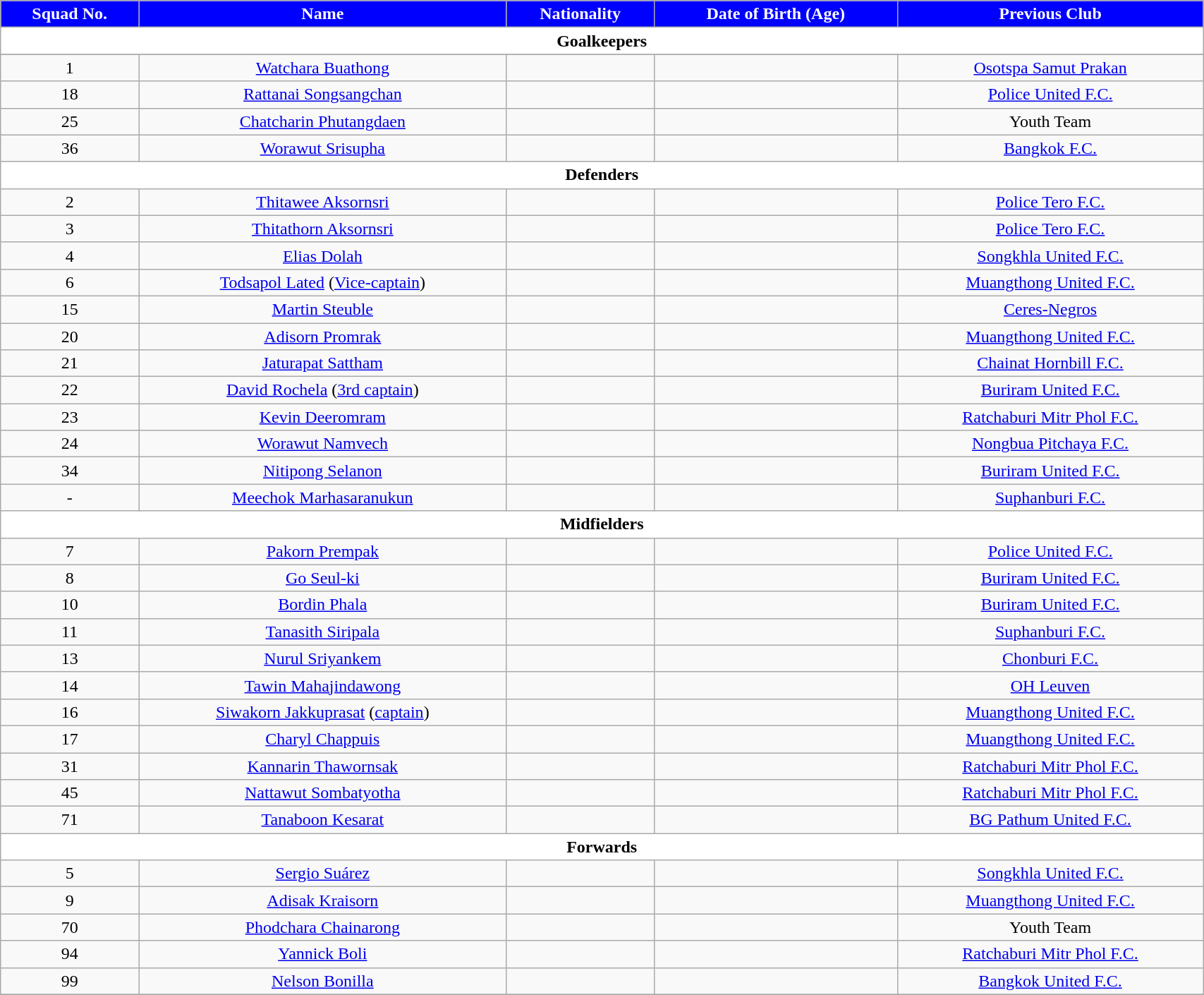<table class="wikitable" style="text-align:center; font-size:100%; width:90%;">
<tr>
<th style="background:blue; color:white; text-align:center;">Squad No.</th>
<th style="background:blue; color:white; text-align:center;">Name</th>
<th style="background:blue; color:white; text-align:center;">Nationality</th>
<th style="background:blue; color:white; text-align:center;">Date of Birth (Age)</th>
<th style="background:blue; color:white; text-align:center;">Previous Club</th>
</tr>
<tr>
<th colspan="8" style="background:white; color:black; text-align:center">Goalkeepers</th>
</tr>
<tr>
</tr>
<tr>
<td>1</td>
<td><a href='#'>Watchara Buathong</a></td>
<td></td>
<td></td>
<td> <a href='#'>Osotspa Samut Prakan</a></td>
</tr>
<tr>
<td>18</td>
<td><a href='#'>Rattanai Songsangchan</a></td>
<td></td>
<td></td>
<td> <a href='#'>Police United F.C.</a></td>
</tr>
<tr>
<td>25</td>
<td><a href='#'>Chatcharin Phutangdaen</a></td>
<td></td>
<td></td>
<td>Youth Team</td>
</tr>
<tr>
<td>36</td>
<td><a href='#'>Worawut Srisupha</a></td>
<td></td>
<td></td>
<td> <a href='#'>Bangkok F.C.</a></td>
</tr>
<tr>
<th colspan="8" style="background:white; color:black; text-align:center">Defenders</th>
</tr>
<tr>
<td>2</td>
<td><a href='#'>Thitawee Aksornsri</a></td>
<td></td>
<td></td>
<td> <a href='#'>Police Tero F.C.</a></td>
</tr>
<tr>
<td>3</td>
<td><a href='#'>Thitathorn Aksornsri</a></td>
<td></td>
<td></td>
<td> <a href='#'>Police Tero F.C.</a></td>
</tr>
<tr>
<td>4</td>
<td><a href='#'>Elias Dolah</a></td>
<td></td>
<td></td>
<td> <a href='#'>Songkhla United F.C.</a></td>
</tr>
<tr>
<td>6</td>
<td><a href='#'>Todsapol Lated</a> (<a href='#'>Vice-captain</a>)</td>
<td></td>
<td></td>
<td> <a href='#'>Muangthong United F.C.</a></td>
</tr>
<tr>
<td>15</td>
<td><a href='#'>Martin Steuble</a></td>
<td></td>
<td></td>
<td> <a href='#'>Ceres-Negros</a></td>
</tr>
<tr>
<td>20</td>
<td><a href='#'>Adisorn Promrak</a></td>
<td></td>
<td></td>
<td> <a href='#'>Muangthong United F.C.</a></td>
</tr>
<tr>
<td>21</td>
<td><a href='#'>Jaturapat Sattham</a></td>
<td></td>
<td></td>
<td> <a href='#'>Chainat Hornbill F.C.</a></td>
</tr>
<tr>
<td>22</td>
<td><a href='#'>David Rochela</a> (<a href='#'>3rd captain</a>)</td>
<td></td>
<td></td>
<td> <a href='#'>Buriram United F.C.</a></td>
</tr>
<tr>
<td>23</td>
<td><a href='#'>Kevin Deeromram</a></td>
<td></td>
<td></td>
<td> <a href='#'>Ratchaburi Mitr Phol F.C.</a></td>
</tr>
<tr>
<td>24</td>
<td><a href='#'>Worawut Namvech</a></td>
<td></td>
<td></td>
<td> <a href='#'>Nongbua Pitchaya F.C.</a></td>
</tr>
<tr>
<td>34</td>
<td><a href='#'>Nitipong Selanon</a></td>
<td></td>
<td></td>
<td> <a href='#'>Buriram United F.C.</a></td>
</tr>
<tr>
<td>-</td>
<td><a href='#'>Meechok Marhasaranukun</a></td>
<td></td>
<td></td>
<td> <a href='#'>Suphanburi F.C.</a></td>
</tr>
<tr>
<th colspan="8" style="background:white; color:black; text-align:center">Midfielders</th>
</tr>
<tr>
<td>7</td>
<td><a href='#'>Pakorn Prempak</a></td>
<td></td>
<td></td>
<td> <a href='#'>Police United F.C.</a></td>
</tr>
<tr>
<td>8</td>
<td><a href='#'>Go Seul-ki</a></td>
<td></td>
<td></td>
<td> <a href='#'>Buriram United F.C.</a></td>
</tr>
<tr>
<td>10</td>
<td><a href='#'>Bordin Phala</a></td>
<td></td>
<td></td>
<td> <a href='#'>Buriram United F.C.</a></td>
</tr>
<tr>
<td>11</td>
<td><a href='#'>Tanasith Siripala</a></td>
<td></td>
<td></td>
<td> <a href='#'>Suphanburi F.C.</a></td>
</tr>
<tr>
<td>13</td>
<td><a href='#'>Nurul Sriyankem</a></td>
<td></td>
<td></td>
<td> <a href='#'>Chonburi F.C.</a></td>
</tr>
<tr>
<td>14</td>
<td><a href='#'>Tawin Mahajindawong</a></td>
<td></td>
<td></td>
<td> <a href='#'>OH Leuven</a></td>
</tr>
<tr>
<td>16</td>
<td><a href='#'>Siwakorn Jakkuprasat</a> (<a href='#'>captain</a>)</td>
<td></td>
<td></td>
<td> <a href='#'>Muangthong United F.C.</a></td>
</tr>
<tr>
<td>17</td>
<td><a href='#'>Charyl Chappuis</a></td>
<td></td>
<td></td>
<td> <a href='#'>Muangthong United F.C.</a></td>
</tr>
<tr>
<td>31</td>
<td><a href='#'>Kannarin Thawornsak</a></td>
<td></td>
<td></td>
<td> <a href='#'>Ratchaburi Mitr Phol F.C.</a></td>
</tr>
<tr>
<td>45</td>
<td><a href='#'>Nattawut Sombatyotha</a></td>
<td></td>
<td></td>
<td> <a href='#'>Ratchaburi Mitr Phol F.C.</a></td>
</tr>
<tr>
<td>71</td>
<td><a href='#'>Tanaboon Kesarat</a></td>
<td></td>
<td></td>
<td> <a href='#'>BG Pathum United F.C.</a></td>
</tr>
<tr>
<th colspan="8" style="background:white; color:black; text-align:center">Forwards</th>
</tr>
<tr>
<td>5</td>
<td><a href='#'>Sergio Suárez</a></td>
<td></td>
<td></td>
<td> <a href='#'>Songkhla United F.C.</a></td>
</tr>
<tr>
<td>9</td>
<td><a href='#'>Adisak Kraisorn</a></td>
<td></td>
<td></td>
<td> <a href='#'>Muangthong United F.C.</a></td>
</tr>
<tr>
<td>70</td>
<td><a href='#'>Phodchara Chainarong</a></td>
<td></td>
<td></td>
<td>Youth Team</td>
</tr>
<tr>
<td>94</td>
<td><a href='#'>Yannick Boli</a></td>
<td></td>
<td></td>
<td> <a href='#'>Ratchaburi Mitr Phol F.C.</a></td>
</tr>
<tr>
<td>99</td>
<td><a href='#'>Nelson Bonilla</a></td>
<td></td>
<td></td>
<td> <a href='#'>Bangkok United F.C.</a></td>
</tr>
<tr>
</tr>
</table>
